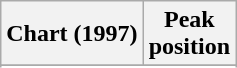<table class="wikitable sortable plainrowheaders" style="text-align:center">
<tr>
<th>Chart (1997)</th>
<th>Peak<br>position</th>
</tr>
<tr>
</tr>
<tr>
</tr>
<tr>
</tr>
</table>
